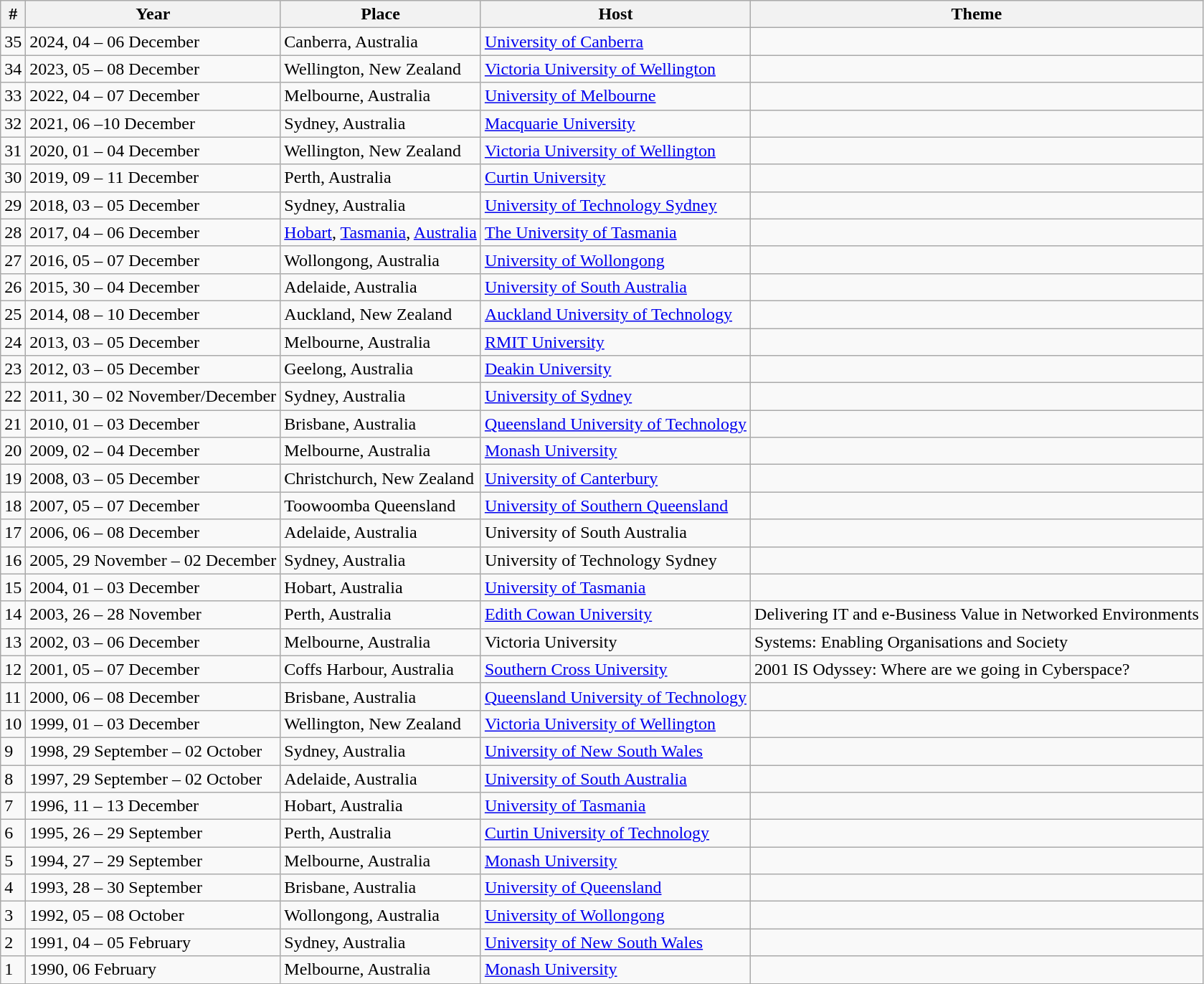<table class="wikitable">
<tr>
<th>#</th>
<th>Year</th>
<th>Place</th>
<th>Host</th>
<th>Theme</th>
</tr>
<tr>
<td>35</td>
<td>2024, 04 – 06 December</td>
<td>Canberra, Australia</td>
<td><a href='#'>University of Canberra</a></td>
<td></td>
</tr>
<tr>
<td>34</td>
<td>2023, 05 – 08 December</td>
<td>Wellington, New Zealand</td>
<td><a href='#'>Victoria University of Wellington</a></td>
<td></td>
</tr>
<tr>
<td>33</td>
<td>2022, 04 – 07 December</td>
<td>Melbourne, Australia</td>
<td><a href='#'>University of Melbourne</a></td>
<td></td>
</tr>
<tr>
<td>32</td>
<td>2021, 06 –10 December</td>
<td>Sydney, Australia</td>
<td><a href='#'>Macquarie University</a></td>
<td></td>
</tr>
<tr>
<td>31</td>
<td>2020, 01 – 04 December</td>
<td>Wellington, New Zealand</td>
<td><a href='#'>Victoria University of Wellington</a></td>
<td></td>
</tr>
<tr>
<td>30</td>
<td>2019, 09 – 11 December</td>
<td>Perth, Australia</td>
<td><a href='#'>Curtin University</a></td>
<td></td>
</tr>
<tr>
<td>29</td>
<td>2018, 03 – 05 December</td>
<td>Sydney, Australia</td>
<td><a href='#'>University of Technology Sydney</a></td>
<td></td>
</tr>
<tr>
<td>28</td>
<td>2017, 04 – 06 December</td>
<td><a href='#'>Hobart</a>, <a href='#'>Tasmania</a>, <a href='#'>Australia</a></td>
<td><a href='#'>The University of Tasmania</a></td>
<td></td>
</tr>
<tr>
<td>27</td>
<td>2016, 05 – 07 December</td>
<td>Wollongong, Australia</td>
<td><a href='#'>University of Wollongong</a></td>
<td></td>
</tr>
<tr>
<td>26</td>
<td>2015, 30 – 04 December</td>
<td>Adelaide, Australia</td>
<td><a href='#'>University of South Australia</a></td>
<td></td>
</tr>
<tr>
<td>25</td>
<td>2014, 08 – 10 December</td>
<td>Auckland, New Zealand</td>
<td><a href='#'>Auckland University of Technology</a></td>
<td></td>
</tr>
<tr>
<td>24</td>
<td>2013, 03 – 05 December</td>
<td>Melbourne, Australia</td>
<td><a href='#'>RMIT University</a></td>
<td></td>
</tr>
<tr>
<td>23</td>
<td>2012, 03 – 05 December</td>
<td>Geelong, Australia</td>
<td><a href='#'>Deakin University</a></td>
<td></td>
</tr>
<tr>
<td>22</td>
<td>2011, 30 – 02 November/December</td>
<td>Sydney, Australia</td>
<td><a href='#'>University of Sydney</a></td>
<td></td>
</tr>
<tr>
<td>21</td>
<td>2010, 01 – 03 December</td>
<td>Brisbane, Australia</td>
<td><a href='#'>Queensland University of Technology</a></td>
<td></td>
</tr>
<tr>
<td>20</td>
<td>2009, 02 – 04 December</td>
<td>Melbourne, Australia</td>
<td><a href='#'>Monash University</a></td>
<td></td>
</tr>
<tr>
<td>19</td>
<td>2008, 03 – 05 December</td>
<td>Christchurch, New Zealand</td>
<td><a href='#'>University of Canterbury</a></td>
<td></td>
</tr>
<tr>
<td>18</td>
<td>2007, 05 – 07 December</td>
<td>Toowoomba Queensland</td>
<td><a href='#'>University of Southern Queensland</a></td>
<td></td>
</tr>
<tr>
<td>17</td>
<td>2006, 06 – 08 December</td>
<td>Adelaide, Australia</td>
<td>University of South Australia</td>
<td></td>
</tr>
<tr>
<td>16</td>
<td>2005, 29 November – 02 December</td>
<td>Sydney, Australia</td>
<td>University of Technology Sydney</td>
<td></td>
</tr>
<tr>
<td>15</td>
<td>2004, 01 – 03 December</td>
<td>Hobart, Australia</td>
<td><a href='#'>University of Tasmania</a></td>
<td></td>
</tr>
<tr>
<td>14</td>
<td>2003, 26 – 28 November</td>
<td>Perth, Australia</td>
<td><a href='#'>Edith Cowan University</a></td>
<td>Delivering IT and e-Business Value in Networked Environments</td>
</tr>
<tr>
<td>13</td>
<td>2002, 03 – 06 December</td>
<td>Melbourne, Australia</td>
<td>Victoria University</td>
<td>Systems: Enabling Organisations and Society</td>
</tr>
<tr>
<td>12</td>
<td>2001, 05 – 07 December</td>
<td>Coffs Harbour, Australia</td>
<td><a href='#'>Southern Cross University</a></td>
<td>2001 IS Odyssey: Where are we going in Cyberspace?</td>
</tr>
<tr>
<td>11</td>
<td>2000, 06 – 08 December</td>
<td>Brisbane, Australia</td>
<td><a href='#'>Queensland University of Technology</a></td>
<td></td>
</tr>
<tr>
<td>10</td>
<td>1999, 01 – 03 December</td>
<td>Wellington, New Zealand</td>
<td><a href='#'>Victoria University of Wellington</a></td>
<td></td>
</tr>
<tr>
<td>9</td>
<td>1998, 29 September – 02 October</td>
<td>Sydney, Australia</td>
<td><a href='#'>University of New South Wales</a></td>
<td></td>
</tr>
<tr>
<td>8</td>
<td>1997, 29 September – 02 October</td>
<td>Adelaide, Australia</td>
<td><a href='#'>University of South Australia</a></td>
<td></td>
</tr>
<tr>
<td>7</td>
<td>1996, 11 – 13 December</td>
<td>Hobart, Australia</td>
<td><a href='#'>University of Tasmania</a></td>
<td></td>
</tr>
<tr>
<td>6</td>
<td>1995, 26 – 29 September</td>
<td>Perth, Australia</td>
<td><a href='#'>Curtin University of Technology</a></td>
<td></td>
</tr>
<tr>
<td>5</td>
<td>1994, 27 – 29 September</td>
<td>Melbourne, Australia</td>
<td><a href='#'>Monash University</a></td>
<td></td>
</tr>
<tr>
<td>4</td>
<td>1993, 28 – 30 September</td>
<td>Brisbane, Australia</td>
<td><a href='#'>University of Queensland</a></td>
<td></td>
</tr>
<tr>
<td>3</td>
<td>1992, 05 – 08 October</td>
<td>Wollongong, Australia</td>
<td><a href='#'>University of Wollongong</a></td>
<td></td>
</tr>
<tr>
<td>2</td>
<td>1991, 04 – 05 February</td>
<td>Sydney, Australia</td>
<td><a href='#'>University of New South Wales</a></td>
<td></td>
</tr>
<tr>
<td>1</td>
<td>1990, 06 February</td>
<td>Melbourne, Australia</td>
<td><a href='#'>Monash University</a></td>
<td></td>
</tr>
</table>
